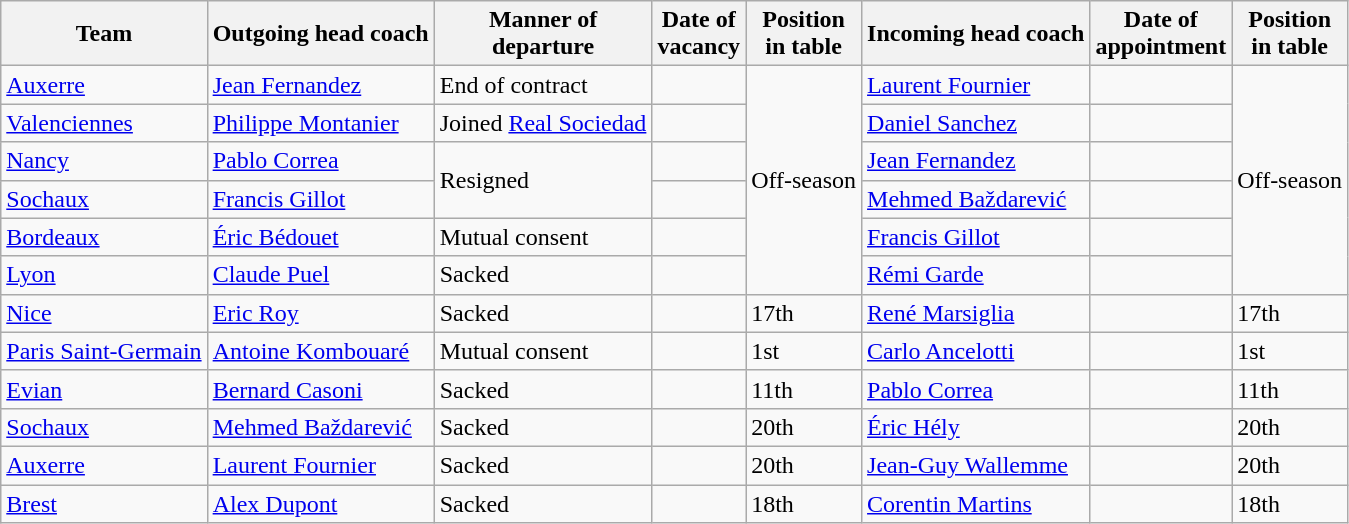<table class="wikitable sortable">
<tr>
<th>Team</th>
<th>Outgoing head coach</th>
<th>Manner of<br>departure</th>
<th>Date of<br>vacancy</th>
<th>Position<br>in table</th>
<th>Incoming head coach</th>
<th>Date of<br>appointment</th>
<th>Position<br>in table</th>
</tr>
<tr>
<td><a href='#'>Auxerre</a></td>
<td> <a href='#'>Jean Fernandez</a></td>
<td>End of contract</td>
<td></td>
<td rowspan=6>Off-season</td>
<td> <a href='#'>Laurent Fournier</a></td>
<td></td>
<td rowspan=6>Off-season</td>
</tr>
<tr>
<td><a href='#'>Valenciennes</a></td>
<td> <a href='#'>Philippe Montanier</a></td>
<td>Joined <a href='#'>Real Sociedad</a></td>
<td></td>
<td> <a href='#'>Daniel Sanchez</a></td>
<td></td>
</tr>
<tr>
<td><a href='#'>Nancy</a></td>
<td> <a href='#'>Pablo Correa</a></td>
<td rowspan=2>Resigned</td>
<td></td>
<td> <a href='#'>Jean Fernandez</a></td>
<td></td>
</tr>
<tr>
<td><a href='#'>Sochaux</a></td>
<td> <a href='#'>Francis Gillot</a></td>
<td></td>
<td> <a href='#'>Mehmed Baždarević</a></td>
<td></td>
</tr>
<tr>
<td><a href='#'>Bordeaux</a></td>
<td> <a href='#'>Éric Bédouet</a></td>
<td>Mutual consent</td>
<td></td>
<td> <a href='#'>Francis Gillot</a></td>
<td></td>
</tr>
<tr>
<td><a href='#'>Lyon</a></td>
<td> <a href='#'>Claude Puel</a></td>
<td>Sacked</td>
<td></td>
<td> <a href='#'>Rémi Garde</a></td>
<td></td>
</tr>
<tr>
<td><a href='#'>Nice</a></td>
<td> <a href='#'>Eric Roy</a></td>
<td>Sacked</td>
<td></td>
<td>17th</td>
<td> <a href='#'>René Marsiglia</a></td>
<td></td>
<td>17th</td>
</tr>
<tr>
<td><a href='#'>Paris Saint-Germain</a></td>
<td> <a href='#'>Antoine Kombouaré</a></td>
<td>Mutual consent</td>
<td></td>
<td>1st</td>
<td> <a href='#'>Carlo Ancelotti</a></td>
<td></td>
<td>1st</td>
</tr>
<tr>
<td><a href='#'>Evian</a></td>
<td> <a href='#'>Bernard Casoni</a></td>
<td>Sacked</td>
<td></td>
<td>11th</td>
<td> <a href='#'>Pablo Correa</a></td>
<td></td>
<td>11th</td>
</tr>
<tr>
<td><a href='#'>Sochaux</a></td>
<td> <a href='#'>Mehmed Baždarević</a></td>
<td>Sacked</td>
<td></td>
<td>20th</td>
<td> <a href='#'>Éric Hély</a></td>
<td></td>
<td>20th</td>
</tr>
<tr>
<td><a href='#'>Auxerre</a></td>
<td> <a href='#'>Laurent Fournier</a></td>
<td>Sacked</td>
<td></td>
<td>20th</td>
<td> <a href='#'>Jean-Guy Wallemme</a></td>
<td></td>
<td>20th</td>
</tr>
<tr>
<td><a href='#'>Brest</a></td>
<td> <a href='#'>Alex Dupont</a></td>
<td>Sacked</td>
<td></td>
<td>18th</td>
<td> <a href='#'>Corentin Martins</a></td>
<td></td>
<td>18th</td>
</tr>
</table>
